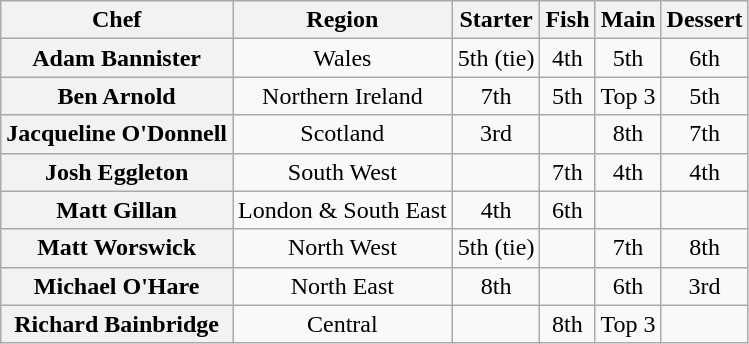<table class="wikitable sortable" style="text-align:center;">
<tr>
<th scope="col">Chef</th>
<th scope="col">Region</th>
<th scope="col">Starter</th>
<th scope="col">Fish</th>
<th scope="col">Main</th>
<th scope="col">Dessert</th>
</tr>
<tr>
<th scope="row">Adam Bannister</th>
<td>Wales</td>
<td>5th (tie)</td>
<td>4th</td>
<td>5th</td>
<td>6th</td>
</tr>
<tr>
<th scope="row">Ben Arnold</th>
<td>Northern Ireland</td>
<td>7th</td>
<td>5th</td>
<td>Top 3</td>
<td>5th</td>
</tr>
<tr>
<th scope="row">Jacqueline O'Donnell</th>
<td>Scotland</td>
<td>3rd</td>
<td></td>
<td>8th</td>
<td>7th</td>
</tr>
<tr>
<th scope="row">Josh Eggleton</th>
<td>South West</td>
<td></td>
<td>7th</td>
<td>4th</td>
<td>4th</td>
</tr>
<tr>
<th scope="row">Matt Gillan</th>
<td>London & South East</td>
<td>4th</td>
<td>6th</td>
<td></td>
<td></td>
</tr>
<tr>
<th scope="row">Matt Worswick</th>
<td>North West</td>
<td>5th (tie)</td>
<td></td>
<td>7th</td>
<td>8th</td>
</tr>
<tr>
<th scope="row">Michael O'Hare</th>
<td>North East</td>
<td>8th</td>
<td></td>
<td>6th</td>
<td>3rd</td>
</tr>
<tr>
<th scope="row">Richard Bainbridge</th>
<td>Central</td>
<td></td>
<td>8th</td>
<td>Top 3</td>
<td></td>
</tr>
</table>
